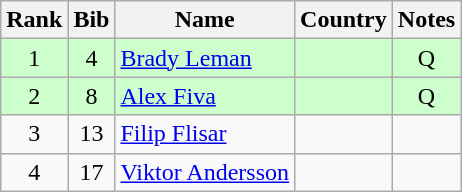<table class="wikitable" style="text-align:center;">
<tr>
<th>Rank</th>
<th>Bib</th>
<th>Name</th>
<th>Country</th>
<th>Notes</th>
</tr>
<tr bgcolor=ccffcc>
<td>1</td>
<td>4</td>
<td align=left><a href='#'>Brady Leman</a></td>
<td align=left></td>
<td>Q</td>
</tr>
<tr bgcolor=ccffcc>
<td>2</td>
<td>8</td>
<td align=left><a href='#'>Alex Fiva</a></td>
<td align=left></td>
<td>Q</td>
</tr>
<tr>
<td>3</td>
<td>13</td>
<td align=left><a href='#'>Filip Flisar</a></td>
<td align=left></td>
<td></td>
</tr>
<tr>
<td>4</td>
<td>17</td>
<td align=left><a href='#'>Viktor Andersson</a></td>
<td align=left></td>
<td></td>
</tr>
</table>
